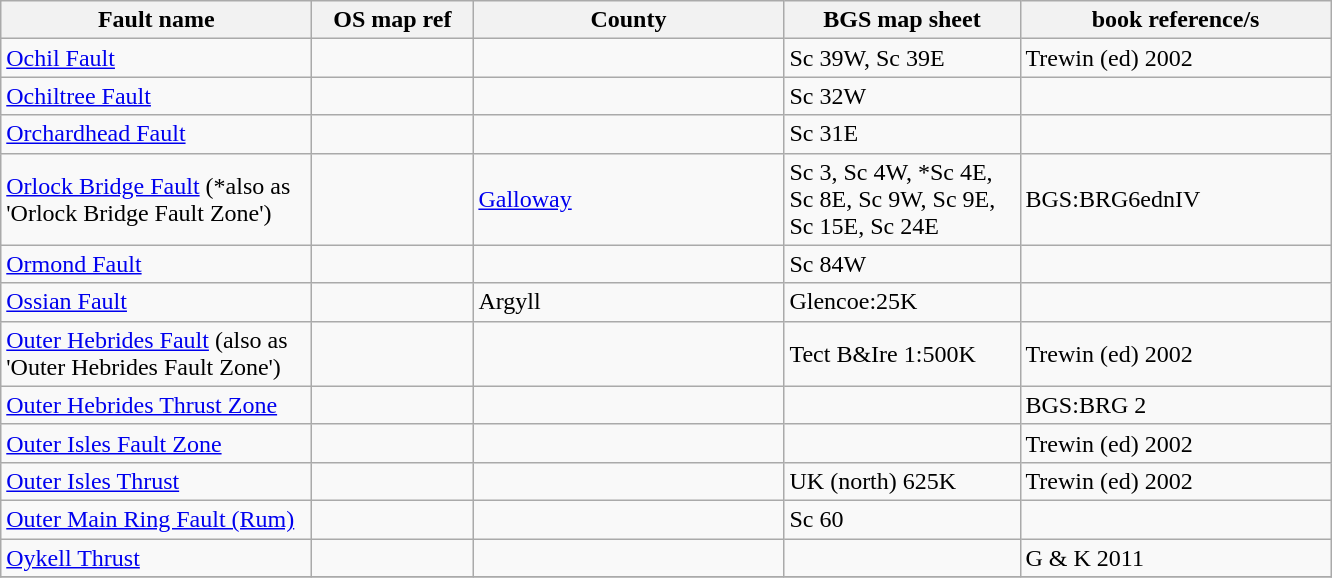<table class="wikitable">
<tr>
<th width="200pt">Fault name</th>
<th width="100pt">OS map ref</th>
<th width="200pt">County</th>
<th width="150pt">BGS map sheet</th>
<th width="200pt">book reference/s</th>
</tr>
<tr>
<td><a href='#'>Ochil Fault</a></td>
<td></td>
<td></td>
<td>Sc 39W, Sc 39E</td>
<td>Trewin (ed) 2002</td>
</tr>
<tr>
<td><a href='#'>Ochiltree Fault</a></td>
<td></td>
<td></td>
<td>Sc 32W</td>
<td></td>
</tr>
<tr>
<td><a href='#'>Orchardhead Fault</a></td>
<td></td>
<td></td>
<td>Sc 31E</td>
<td></td>
</tr>
<tr>
<td><a href='#'>Orlock Bridge Fault</a> (*also as 'Orlock Bridge Fault Zone')</td>
<td></td>
<td><a href='#'>Galloway</a></td>
<td>Sc 3, Sc 4W, *Sc 4E, Sc 8E, Sc 9W, Sc 9E, Sc 15E, Sc 24E</td>
<td>BGS:BRG6ednIV</td>
</tr>
<tr>
<td><a href='#'>Ormond Fault</a></td>
<td></td>
<td></td>
<td>Sc 84W</td>
<td></td>
</tr>
<tr>
<td><a href='#'>Ossian Fault</a></td>
<td></td>
<td>Argyll</td>
<td>Glencoe:25K</td>
<td></td>
</tr>
<tr>
<td><a href='#'>Outer Hebrides Fault</a> (also as 'Outer Hebrides Fault Zone')</td>
<td></td>
<td></td>
<td>Tect B&Ire 1:500K</td>
<td>Trewin (ed) 2002</td>
</tr>
<tr>
<td><a href='#'>Outer Hebrides Thrust Zone</a></td>
<td></td>
<td></td>
<td></td>
<td>BGS:BRG 2</td>
</tr>
<tr>
<td><a href='#'>Outer Isles Fault Zone</a></td>
<td></td>
<td></td>
<td></td>
<td>Trewin (ed) 2002</td>
</tr>
<tr>
<td><a href='#'>Outer Isles Thrust</a></td>
<td></td>
<td></td>
<td>UK (north) 625K</td>
<td>Trewin (ed) 2002</td>
</tr>
<tr>
<td><a href='#'>Outer Main Ring Fault (Rum)</a></td>
<td></td>
<td></td>
<td>Sc 60</td>
<td></td>
</tr>
<tr>
<td><a href='#'>Oykell Thrust</a></td>
<td></td>
<td></td>
<td></td>
<td>G & K 2011</td>
</tr>
<tr>
</tr>
</table>
